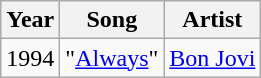<table class="wikitable">
<tr>
<th>Year</th>
<th>Song</th>
<th>Artist</th>
</tr>
<tr>
<td>1994</td>
<td>"<a href='#'>Always</a>"</td>
<td><a href='#'>Bon Jovi</a></td>
</tr>
</table>
